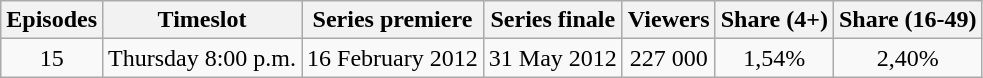<table class="wikitable" style="text-align:center;">
<tr>
<th>Episodes</th>
<th>Timeslot</th>
<th>Series premiere</th>
<th>Series finale</th>
<th>Viewers</th>
<th>Share (4+)</th>
<th>Share (16-49)</th>
</tr>
<tr>
<td>15</td>
<td>Thursday 8:00 p.m.</td>
<td>16 February 2012</td>
<td>31 May 2012</td>
<td>227 000</td>
<td>1,54%</td>
<td>2,40%</td>
</tr>
</table>
